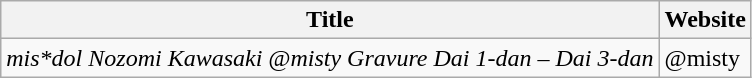<table class="wikitable">
<tr>
<th>Title</th>
<th>Website</th>
</tr>
<tr>
<td><em>mis*dol Nozomi Kawasaki @misty Gravure Dai 1-dan – Dai 3-dan</em></td>
<td>@misty</td>
</tr>
</table>
